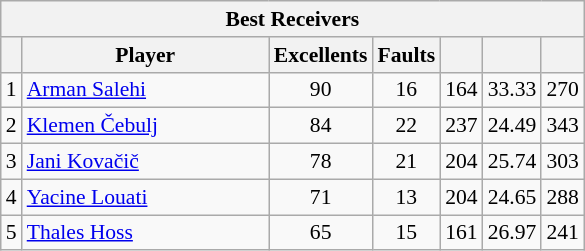<table class="wikitable sortable" style=font-size:90%>
<tr>
<th colspan=7>Best Receivers</th>
</tr>
<tr>
<th></th>
<th width=158>Player</th>
<th width=20>Excellents</th>
<th width=20>Faults</th>
<th width=20></th>
<th width=20></th>
<th width=20></th>
</tr>
<tr>
<td>1</td>
<td> <a href='#'>Arman Salehi</a></td>
<td align=center>90</td>
<td align=center>16</td>
<td align=center>164</td>
<td align=center>33.33</td>
<td align=center>270</td>
</tr>
<tr>
<td>2</td>
<td> <a href='#'>Klemen Čebulj</a></td>
<td align=center>84</td>
<td align=center>22</td>
<td align=center>237</td>
<td align=center>24.49</td>
<td align=center>343</td>
</tr>
<tr>
<td>3</td>
<td> <a href='#'>Jani Kovačič</a></td>
<td align=center>78</td>
<td align=center>21</td>
<td align=center>204</td>
<td align=center>25.74</td>
<td align=center>303</td>
</tr>
<tr>
<td>4</td>
<td> <a href='#'>Yacine Louati</a></td>
<td align=center>71</td>
<td align=center>13</td>
<td align=center>204</td>
<td align=center>24.65</td>
<td align=center>288</td>
</tr>
<tr>
<td>5</td>
<td> <a href='#'>Thales Hoss</a></td>
<td align=center>65</td>
<td align=center>15</td>
<td align=center>161</td>
<td align=center>26.97</td>
<td align=center>241</td>
</tr>
</table>
